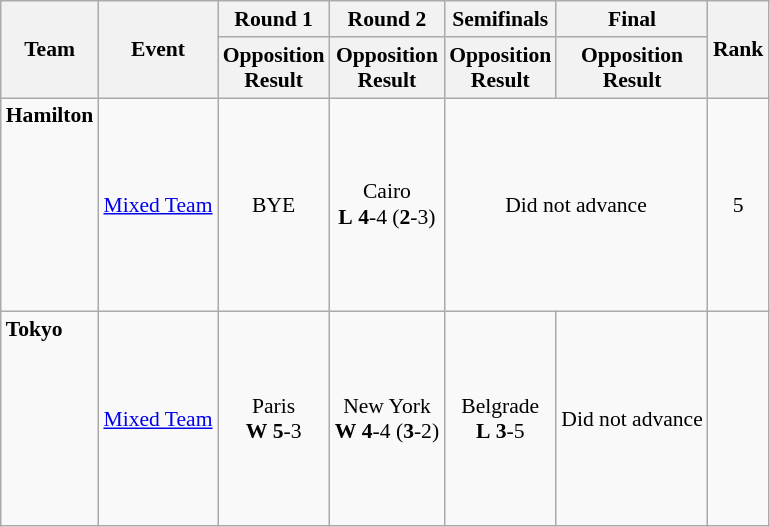<table class="wikitable" border="1" style="font-size:90%">
<tr>
<th rowspan=2>Team</th>
<th rowspan=2>Event</th>
<th>Round 1</th>
<th>Round 2</th>
<th>Semifinals</th>
<th>Final</th>
<th rowspan=2>Rank</th>
</tr>
<tr>
<th>Opposition<br>Result</th>
<th>Opposition<br>Result</th>
<th>Opposition<br>Result</th>
<th>Opposition<br>Result</th>
</tr>
<tr>
<td><strong>Hamilton</strong><br><br><br><br><br><br><br><br></td>
<td><a href='#'>Mixed Team</a></td>
<td align=center>BYE</td>
<td align=center>Cairo <br> <strong>L</strong> <strong>4</strong>-4 (<strong>2</strong>-3)</td>
<td align=center colspan=2>Did not advance</td>
<td align=center>5</td>
</tr>
<tr>
<td><strong>Tokyo</strong><br><br><br><br><br><br><br><br></td>
<td><a href='#'>Mixed Team</a></td>
<td align=center>Paris <br> <strong>W</strong> <strong>5</strong>-3</td>
<td align=center>New York <br> <strong>W</strong> <strong>4</strong>-4 (<strong>3</strong>-2)</td>
<td align=center>Belgrade <br> <strong>L</strong> <strong>3</strong>-5</td>
<td align=center>Did not advance</td>
<td align=center></td>
</tr>
</table>
